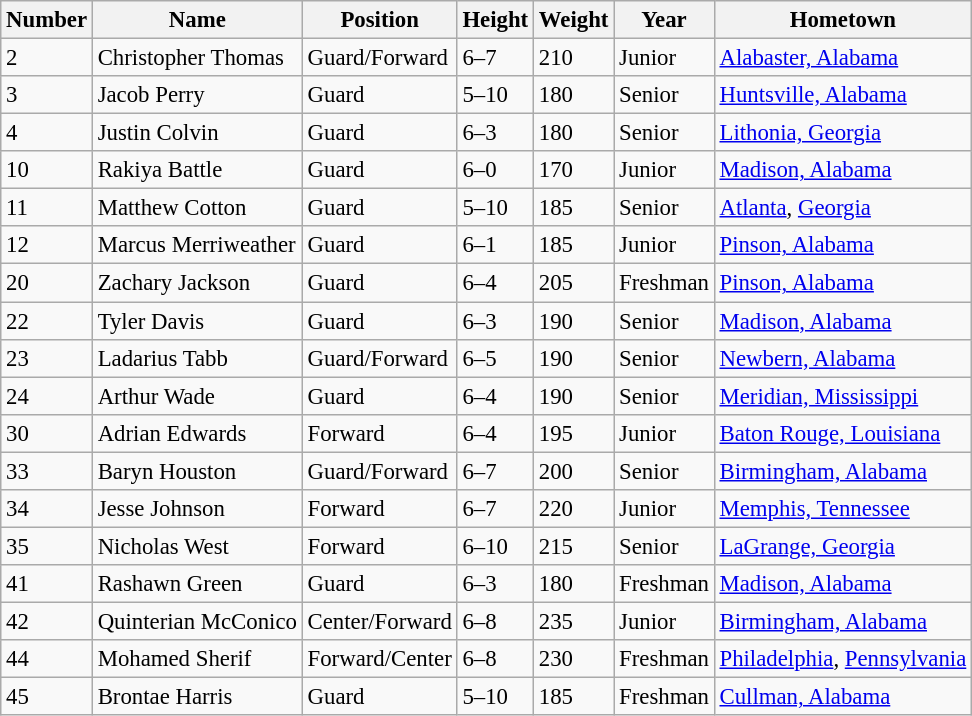<table class="wikitable sortable" style="font-size: 95%;">
<tr>
<th>Number</th>
<th>Name</th>
<th>Position</th>
<th>Height</th>
<th>Weight</th>
<th>Year</th>
<th>Hometown</th>
</tr>
<tr>
<td>2</td>
<td>Christopher Thomas</td>
<td>Guard/Forward</td>
<td>6–7</td>
<td>210</td>
<td>Junior</td>
<td><a href='#'>Alabaster, Alabama</a></td>
</tr>
<tr>
<td>3</td>
<td>Jacob Perry</td>
<td>Guard</td>
<td>5–10</td>
<td>180</td>
<td>Senior</td>
<td><a href='#'>Huntsville, Alabama</a></td>
</tr>
<tr>
<td>4</td>
<td>Justin Colvin</td>
<td>Guard</td>
<td>6–3</td>
<td>180</td>
<td>Senior</td>
<td><a href='#'>Lithonia, Georgia</a></td>
</tr>
<tr>
<td>10</td>
<td>Rakiya Battle</td>
<td>Guard</td>
<td>6–0</td>
<td>170</td>
<td>Junior</td>
<td><a href='#'>Madison, Alabama</a></td>
</tr>
<tr>
<td>11</td>
<td>Matthew Cotton</td>
<td>Guard</td>
<td>5–10</td>
<td>185</td>
<td>Senior</td>
<td><a href='#'>Atlanta</a>, <a href='#'>Georgia</a></td>
</tr>
<tr>
<td>12</td>
<td>Marcus Merriweather</td>
<td>Guard</td>
<td>6–1</td>
<td>185</td>
<td>Junior</td>
<td><a href='#'>Pinson, Alabama</a></td>
</tr>
<tr>
<td>20</td>
<td>Zachary Jackson</td>
<td>Guard</td>
<td>6–4</td>
<td>205</td>
<td>Freshman</td>
<td><a href='#'>Pinson, Alabama</a></td>
</tr>
<tr>
<td>22</td>
<td>Tyler Davis</td>
<td>Guard</td>
<td>6–3</td>
<td>190</td>
<td>Senior</td>
<td><a href='#'>Madison, Alabama</a></td>
</tr>
<tr>
<td>23</td>
<td>Ladarius Tabb</td>
<td>Guard/Forward</td>
<td>6–5</td>
<td>190</td>
<td>Senior</td>
<td><a href='#'>Newbern, Alabama</a></td>
</tr>
<tr>
<td>24</td>
<td>Arthur Wade</td>
<td>Guard</td>
<td>6–4</td>
<td>190</td>
<td>Senior</td>
<td><a href='#'>Meridian, Mississippi</a></td>
</tr>
<tr>
<td>30</td>
<td>Adrian Edwards</td>
<td>Forward</td>
<td>6–4</td>
<td>195</td>
<td>Junior</td>
<td><a href='#'>Baton Rouge, Louisiana</a></td>
</tr>
<tr>
<td>33</td>
<td>Baryn Houston</td>
<td>Guard/Forward</td>
<td>6–7</td>
<td>200</td>
<td>Senior</td>
<td><a href='#'>Birmingham, Alabama</a></td>
</tr>
<tr>
<td>34</td>
<td>Jesse Johnson</td>
<td>Forward</td>
<td>6–7</td>
<td>220</td>
<td>Junior</td>
<td><a href='#'>Memphis, Tennessee</a></td>
</tr>
<tr>
<td>35</td>
<td>Nicholas West</td>
<td>Forward</td>
<td>6–10</td>
<td>215</td>
<td>Senior</td>
<td><a href='#'>LaGrange, Georgia</a></td>
</tr>
<tr>
<td>41</td>
<td>Rashawn Green</td>
<td>Guard</td>
<td>6–3</td>
<td>180</td>
<td>Freshman</td>
<td><a href='#'>Madison, Alabama</a></td>
</tr>
<tr>
<td>42</td>
<td>Quinterian McConico</td>
<td>Center/Forward</td>
<td>6–8</td>
<td>235</td>
<td>Junior</td>
<td><a href='#'>Birmingham, Alabama</a></td>
</tr>
<tr>
<td>44</td>
<td>Mohamed Sherif</td>
<td>Forward/Center</td>
<td>6–8</td>
<td>230</td>
<td>Freshman</td>
<td><a href='#'>Philadelphia</a>, <a href='#'>Pennsylvania</a></td>
</tr>
<tr>
<td>45</td>
<td>Brontae Harris</td>
<td>Guard</td>
<td>5–10</td>
<td>185</td>
<td>Freshman</td>
<td><a href='#'>Cullman, Alabama</a></td>
</tr>
</table>
